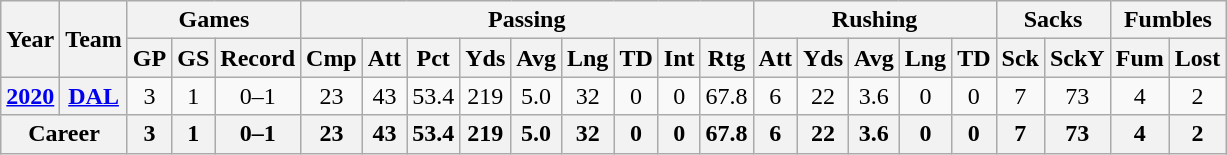<table class= "wikitable" style="text-align:center;">
<tr>
<th rowspan="2">Year</th>
<th rowspan="2">Team</th>
<th colspan="3">Games</th>
<th colspan="9">Passing</th>
<th colspan="5">Rushing</th>
<th colspan="2">Sacks</th>
<th colspan="2">Fumbles</th>
</tr>
<tr>
<th>GP</th>
<th>GS</th>
<th>Record</th>
<th>Cmp</th>
<th>Att</th>
<th>Pct</th>
<th>Yds</th>
<th>Avg</th>
<th>Lng</th>
<th>TD</th>
<th>Int</th>
<th>Rtg</th>
<th>Att</th>
<th>Yds</th>
<th>Avg</th>
<th>Lng</th>
<th>TD</th>
<th>Sck</th>
<th>SckY</th>
<th>Fum</th>
<th>Lost</th>
</tr>
<tr>
<th><a href='#'>2020</a></th>
<th><a href='#'>DAL</a></th>
<td>3</td>
<td>1</td>
<td>0–1</td>
<td>23</td>
<td>43</td>
<td>53.4</td>
<td>219</td>
<td>5.0</td>
<td>32</td>
<td>0</td>
<td>0</td>
<td>67.8</td>
<td>6</td>
<td>22</td>
<td>3.6</td>
<td>0</td>
<td>0</td>
<td>7</td>
<td>73</td>
<td>4</td>
<td>2</td>
</tr>
<tr>
<th colspan="2">Career</th>
<th>3</th>
<th>1</th>
<th>0–1</th>
<th>23</th>
<th>43</th>
<th>53.4</th>
<th>219</th>
<th>5.0</th>
<th>32</th>
<th>0</th>
<th>0</th>
<th>67.8</th>
<th>6</th>
<th>22</th>
<th>3.6</th>
<th>0</th>
<th>0</th>
<th>7</th>
<th>73</th>
<th>4</th>
<th>2</th>
</tr>
</table>
